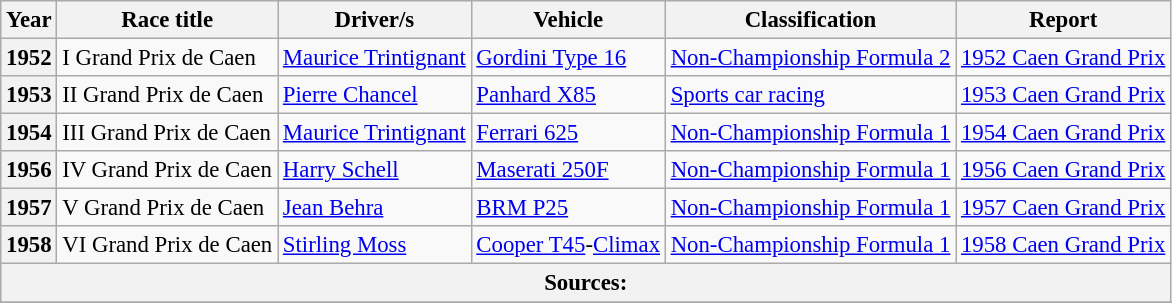<table class="wikitable" style="font-size: 95%;">
<tr>
<th>Year</th>
<th>Race title</th>
<th>Driver/s</th>
<th>Vehicle</th>
<th>Classification</th>
<th>Report</th>
</tr>
<tr>
<th>1952</th>
<td>I Grand Prix de Caen</td>
<td> <a href='#'>Maurice Trintignant</a></td>
<td><a href='#'>Gordini Type 16</a></td>
<td><a href='#'>Non-Championship Formula 2</a></td>
<td><a href='#'>1952 Caen Grand Prix</a></td>
</tr>
<tr>
<th>1953</th>
<td>II Grand Prix de Caen</td>
<td> <a href='#'>Pierre Chancel</a></td>
<td><a href='#'>Panhard X85</a></td>
<td><a href='#'>Sports car racing</a></td>
<td><a href='#'>1953 Caen Grand Prix</a></td>
</tr>
<tr>
<th>1954</th>
<td>III Grand Prix de Caen</td>
<td> <a href='#'>Maurice Trintignant</a></td>
<td><a href='#'>Ferrari 625</a></td>
<td><a href='#'>Non-Championship Formula 1</a></td>
<td><a href='#'>1954 Caen Grand Prix</a></td>
</tr>
<tr>
<th>1956</th>
<td>IV Grand Prix de Caen</td>
<td> <a href='#'>Harry Schell</a></td>
<td><a href='#'>Maserati 250F</a></td>
<td><a href='#'>Non-Championship Formula 1</a></td>
<td><a href='#'>1956 Caen Grand Prix</a></td>
</tr>
<tr>
<th>1957</th>
<td>V Grand Prix de Caen</td>
<td> <a href='#'>Jean Behra</a></td>
<td><a href='#'>BRM P25</a></td>
<td><a href='#'>Non-Championship Formula 1</a></td>
<td><a href='#'>1957 Caen Grand Prix</a></td>
</tr>
<tr>
<th>1958</th>
<td>VI Grand Prix de Caen</td>
<td> <a href='#'>Stirling Moss</a></td>
<td><a href='#'>Cooper T45</a>-<a href='#'>Climax</a></td>
<td><a href='#'>Non-Championship Formula 1</a></td>
<td><a href='#'>1958 Caen Grand Prix</a></td>
</tr>
<tr>
<th colspan="6">Sources:</th>
</tr>
<tr>
</tr>
</table>
